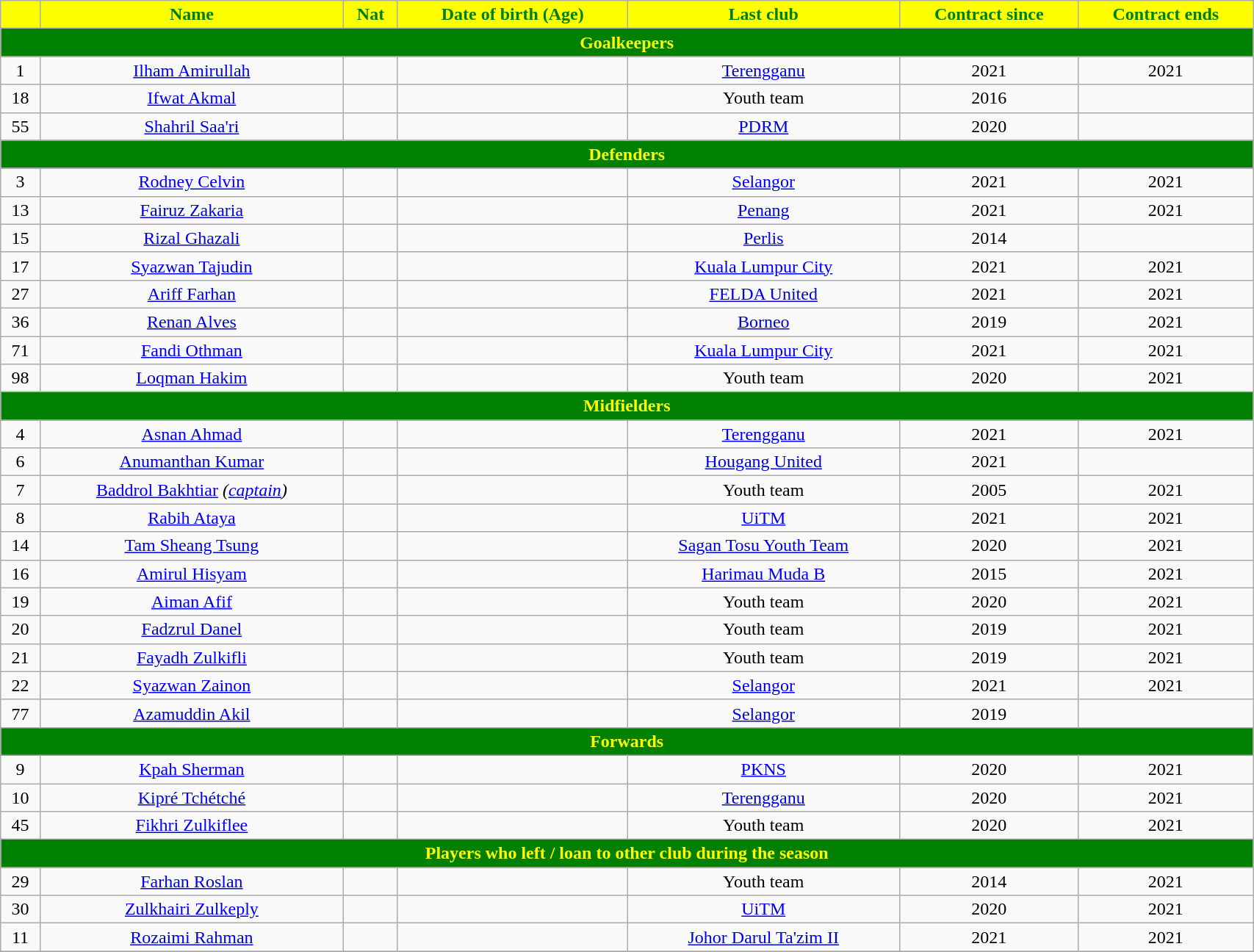<table class="wikitable" style="text-align:center; font-size:100%; width:90%;">
<tr>
<th style="background:yellow; color:green; text-align:center;"></th>
<th style="background:yellow; color:green; text-align:center;">Name</th>
<th style="background:yellow; color:green; text-align:center;">Nat</th>
<th style="background:yellow; color:green; text-align:center;">Date of birth (Age)</th>
<th style="background:yellow; color:green; text-align:center;">Last club</th>
<th style="background:yellow; color:green; text-align:center;">Contract since</th>
<th style="background:yellow; color:green; text-align:center;">Contract ends</th>
</tr>
<tr>
<th colspan="10" style="background:green; color:yellow; text-align:center">Goalkeepers</th>
</tr>
<tr>
<td>1</td>
<td><a href='#'>Ilham Amirullah</a></td>
<td></td>
<td></td>
<td> <a href='#'>Terengganu</a></td>
<td>2021</td>
<td>2021</td>
</tr>
<tr>
<td>18</td>
<td><a href='#'>Ifwat Akmal</a></td>
<td></td>
<td></td>
<td>Youth team</td>
<td>2016</td>
<td></td>
</tr>
<tr>
<td>55</td>
<td><a href='#'>Shahril Saa'ri</a></td>
<td></td>
<td></td>
<td> <a href='#'>PDRM</a></td>
<td>2020</td>
<td></td>
</tr>
<tr>
<th colspan="10" style="background:green; color:yellow; text-align:center">Defenders</th>
</tr>
<tr>
<td>3</td>
<td><a href='#'>Rodney Celvin</a></td>
<td></td>
<td></td>
<td> <a href='#'>Selangor</a></td>
<td>2021</td>
<td>2021</td>
</tr>
<tr>
<td>13</td>
<td><a href='#'>Fairuz Zakaria</a></td>
<td></td>
<td></td>
<td> <a href='#'>Penang</a></td>
<td>2021</td>
<td>2021</td>
</tr>
<tr>
<td>15</td>
<td><a href='#'>Rizal Ghazali</a></td>
<td></td>
<td></td>
<td> <a href='#'>Perlis</a></td>
<td>2014</td>
<td></td>
</tr>
<tr>
<td>17</td>
<td><a href='#'>Syazwan Tajudin</a></td>
<td></td>
<td></td>
<td> <a href='#'>Kuala Lumpur City</a></td>
<td>2021</td>
<td>2021</td>
</tr>
<tr>
<td>27</td>
<td><a href='#'>Ariff Farhan</a></td>
<td></td>
<td></td>
<td> <a href='#'>FELDA United</a></td>
<td>2021</td>
<td>2021</td>
</tr>
<tr>
<td>36</td>
<td><a href='#'>Renan Alves</a></td>
<td></td>
<td></td>
<td> <a href='#'>Borneo</a></td>
<td>2019</td>
<td>2021</td>
</tr>
<tr>
<td>71</td>
<td><a href='#'>Fandi Othman</a></td>
<td></td>
<td></td>
<td> <a href='#'>Kuala Lumpur City</a></td>
<td>2021</td>
<td>2021</td>
</tr>
<tr>
<td>98</td>
<td><a href='#'>Loqman Hakim</a></td>
<td></td>
<td></td>
<td>Youth team</td>
<td>2020</td>
<td>2021</td>
</tr>
<tr>
<th colspan="10" style="background:green; color:yellow; text-align:center">Midfielders</th>
</tr>
<tr>
<td>4</td>
<td><a href='#'>Asnan Ahmad</a></td>
<td></td>
<td></td>
<td> <a href='#'>Terengganu</a></td>
<td>2021</td>
<td>2021</td>
</tr>
<tr>
<td>6</td>
<td><a href='#'>Anumanthan Kumar</a></td>
<td></td>
<td></td>
<td> <a href='#'>Hougang United</a></td>
<td>2021</td>
<td></td>
</tr>
<tr>
<td>7</td>
<td><a href='#'>Baddrol Bakhtiar</a> <em>(<a href='#'>captain</a>)</em></td>
<td></td>
<td></td>
<td>Youth team</td>
<td>2005</td>
<td>2021</td>
</tr>
<tr>
<td>8</td>
<td><a href='#'>Rabih Ataya</a></td>
<td></td>
<td></td>
<td> <a href='#'>UiTM</a></td>
<td>2021</td>
<td>2021</td>
</tr>
<tr>
<td>14</td>
<td><a href='#'>Tam Sheang Tsung</a></td>
<td></td>
<td></td>
<td> <a href='#'>Sagan Tosu Youth Team</a></td>
<td>2020</td>
<td>2021</td>
</tr>
<tr>
<td>16</td>
<td><a href='#'>Amirul Hisyam</a></td>
<td></td>
<td></td>
<td> <a href='#'>Harimau Muda B</a></td>
<td>2015</td>
<td>2021</td>
</tr>
<tr>
<td>19</td>
<td><a href='#'>Aiman Afif</a></td>
<td></td>
<td></td>
<td>Youth team</td>
<td>2020</td>
<td>2021</td>
</tr>
<tr>
<td>20</td>
<td><a href='#'>Fadzrul Danel</a></td>
<td></td>
<td></td>
<td>Youth team</td>
<td>2019</td>
<td>2021</td>
</tr>
<tr>
<td>21</td>
<td><a href='#'>Fayadh Zulkifli</a></td>
<td></td>
<td></td>
<td>Youth team</td>
<td>2019</td>
<td>2021</td>
</tr>
<tr>
<td>22</td>
<td><a href='#'>Syazwan Zainon</a></td>
<td></td>
<td></td>
<td> <a href='#'>Selangor</a></td>
<td>2021</td>
<td>2021</td>
</tr>
<tr>
<td>77</td>
<td><a href='#'>Azamuddin Akil</a></td>
<td></td>
<td></td>
<td> <a href='#'>Selangor</a></td>
<td>2019</td>
<td></td>
</tr>
<tr>
<th colspan="10" style="background:green; color:yellow; text-align:center">Forwards</th>
</tr>
<tr>
<td>9</td>
<td><a href='#'>Kpah Sherman</a></td>
<td></td>
<td></td>
<td> <a href='#'>PKNS</a></td>
<td>2020</td>
<td>2021</td>
</tr>
<tr>
<td>10</td>
<td><a href='#'>Kipré Tchétché</a></td>
<td></td>
<td></td>
<td> <a href='#'>Terengganu</a></td>
<td>2020</td>
<td>2021</td>
</tr>
<tr>
<td>45</td>
<td><a href='#'>Fikhri Zulkiflee</a></td>
<td></td>
<td></td>
<td>Youth team</td>
<td>2020</td>
<td>2021</td>
</tr>
<tr>
<th colspan="10" style="background:green; color:yellow; text-align:center">Players who left / loan to other club during the season</th>
</tr>
<tr>
<td>29</td>
<td><a href='#'>Farhan Roslan</a></td>
<td></td>
<td></td>
<td>Youth team</td>
<td>2014</td>
<td>2021</td>
</tr>
<tr>
<td>30</td>
<td><a href='#'>Zulkhairi Zulkeply</a></td>
<td></td>
<td></td>
<td> <a href='#'>UiTM</a></td>
<td>2020</td>
<td>2021</td>
</tr>
<tr>
<td>11</td>
<td><a href='#'>Rozaimi Rahman</a></td>
<td></td>
<td></td>
<td> <a href='#'>Johor Darul Ta'zim II</a></td>
<td>2021</td>
<td>2021</td>
</tr>
<tr>
</tr>
</table>
